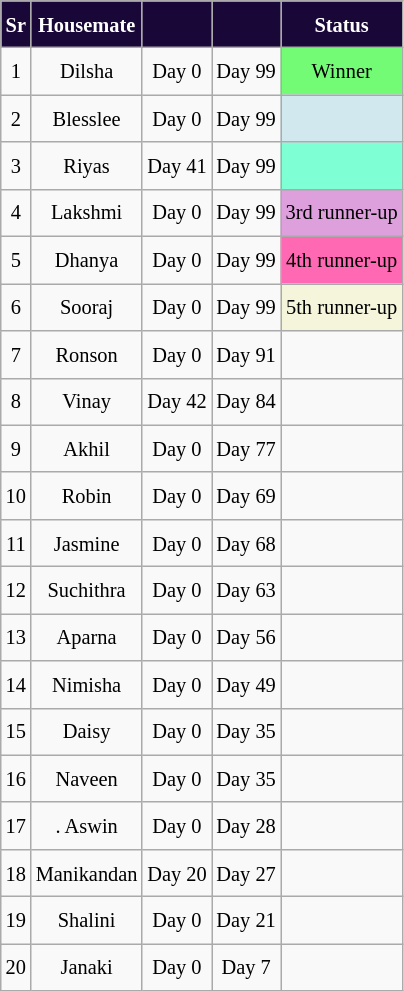<table class="wikitable sortable" style=" text-align:center; font-size:85%;  line-height:25px; width:auto;">
<tr>
<th scope="col" style="background:#190737; color:#fff;">Sr</th>
<th scope="col" style="background:#190737; color:#fff;">Housemate</th>
<th scope="col" style="background:#190737; color:#fff;"></th>
<th scope="col" style="background:#190737; color:#fff;"></th>
<th scope="col" style="background:#190737; color:#fff;">Status</th>
</tr>
<tr>
<td>1</td>
<td>Dilsha</td>
<td>Day 0</td>
<td>Day 99</td>
<td style="background:#73FB76">Winner</td>
</tr>
<tr>
<td>2</td>
<td>Blesslee</td>
<td>Day 0</td>
<td>Day 99</td>
<td style="background:#D1E8EF"></td>
</tr>
<tr>
<td>3</td>
<td>Riyas</td>
<td>Day 41</td>
<td>Day 99</td>
<td style="background:#7FFFD4;"></td>
</tr>
<tr>
<td>4</td>
<td>Lakshmi</td>
<td>Day 0</td>
<td>Day 99</td>
<td style="background:#DDA0DD;">3rd runner-up</td>
</tr>
<tr>
<td>5</td>
<td>Dhanya</td>
<td>Day 0</td>
<td>Day 99</td>
<td style="background:#FF69B4">4th runner-up</td>
</tr>
<tr>
<td>6</td>
<td>Sooraj</td>
<td>Day 0</td>
<td>Day 99</td>
<td style="background:beige">5th runner-up</td>
</tr>
<tr>
<td>7</td>
<td>Ronson</td>
<td>Day 0</td>
<td>Day 91</td>
<td></td>
</tr>
<tr>
<td>8</td>
<td>Vinay</td>
<td>Day 42</td>
<td>Day 84</td>
<td></td>
</tr>
<tr>
<td>9</td>
<td>Akhil</td>
<td>Day 0</td>
<td>Day 77</td>
<td></td>
</tr>
<tr>
<td>10</td>
<td>Robin</td>
<td>Day 0</td>
<td>Day 69</td>
<td></td>
</tr>
<tr>
<td>11</td>
<td>Jasmine</td>
<td>Day 0</td>
<td>Day 68</td>
<td></td>
</tr>
<tr>
<td>12</td>
<td>Suchithra</td>
<td>Day 0</td>
<td>Day 63</td>
<td></td>
</tr>
<tr>
<td>13</td>
<td>Aparna</td>
<td>Day 0</td>
<td>Day 56</td>
<td></td>
</tr>
<tr>
<td>14</td>
<td>Nimisha</td>
<td>Day 0</td>
<td>Day 49</td>
<td></td>
</tr>
<tr>
<td>15</td>
<td>Daisy</td>
<td>Day 0</td>
<td>Day 35</td>
<td></td>
</tr>
<tr>
<td>16</td>
<td>Naveen</td>
<td>Day 0</td>
<td>Day 35</td>
<td></td>
</tr>
<tr>
<td>17</td>
<td>. Aswin</td>
<td>Day 0</td>
<td>Day 28</td>
<td></td>
</tr>
<tr>
<td>18</td>
<td>Manikandan</td>
<td>Day 20</td>
<td>Day 27</td>
<td></td>
</tr>
<tr>
<td>19</td>
<td>Shalini</td>
<td>Day 0</td>
<td>Day 21</td>
<td></td>
</tr>
<tr>
<td>20</td>
<td>Janaki</td>
<td>Day 0</td>
<td>Day 7</td>
<td></td>
</tr>
</table>
